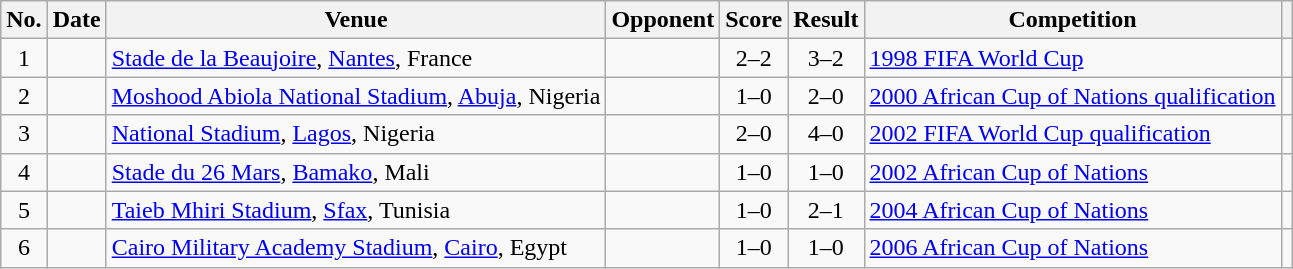<table class="wikitable sortable">
<tr>
<th scope="col">No.</th>
<th scope="col">Date</th>
<th scope="col">Venue</th>
<th scope="col">Opponent</th>
<th scope="col">Score</th>
<th scope="col">Result</th>
<th scope="col">Competition</th>
<th scope="col" class="unsortable"></th>
</tr>
<tr>
<td style="text-align:center">1</td>
<td></td>
<td><a href='#'>Stade de la Beaujoire</a>, <a href='#'>Nantes</a>, France</td>
<td></td>
<td style="text-align:center">2–2</td>
<td style="text-align:center">3–2</td>
<td><a href='#'>1998 FIFA World Cup</a></td>
<td></td>
</tr>
<tr>
<td style="text-align:center">2</td>
<td></td>
<td><a href='#'>Moshood Abiola National Stadium</a>, <a href='#'>Abuja</a>, Nigeria</td>
<td></td>
<td style="text-align:center">1–0</td>
<td style="text-align:center">2–0</td>
<td><a href='#'>2000 African Cup of Nations qualification</a></td>
<td></td>
</tr>
<tr>
<td style="text-align:center">3</td>
<td></td>
<td><a href='#'>National Stadium</a>, <a href='#'>Lagos</a>, Nigeria</td>
<td></td>
<td style="text-align:center">2–0</td>
<td style="text-align:center">4–0</td>
<td><a href='#'>2002 FIFA World Cup qualification</a></td>
<td></td>
</tr>
<tr>
<td style="text-align:center">4</td>
<td></td>
<td><a href='#'>Stade du 26 Mars</a>, <a href='#'>Bamako</a>, Mali</td>
<td></td>
<td style="text-align:center">1–0</td>
<td style="text-align:center">1–0</td>
<td><a href='#'>2002 African Cup of Nations</a></td>
<td></td>
</tr>
<tr>
<td style="text-align:center">5</td>
<td></td>
<td><a href='#'>Taieb Mhiri Stadium</a>, <a href='#'>Sfax</a>, Tunisia</td>
<td></td>
<td style="text-align:center">1–0</td>
<td style="text-align:center">2–1</td>
<td><a href='#'>2004 African Cup of Nations</a></td>
<td></td>
</tr>
<tr>
<td style="text-align:center">6</td>
<td></td>
<td><a href='#'>Cairo Military Academy Stadium</a>, <a href='#'>Cairo</a>, Egypt</td>
<td></td>
<td style="text-align:center">1–0</td>
<td style="text-align:center">1–0</td>
<td><a href='#'>2006 African Cup of Nations</a></td>
<td></td>
</tr>
</table>
